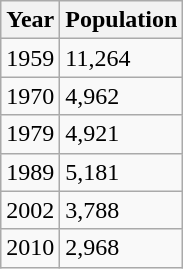<table class="wikitable">
<tr>
<th>Year</th>
<th>Population</th>
</tr>
<tr>
<td>1959</td>
<td>11,264</td>
</tr>
<tr>
<td>1970</td>
<td>4,962</td>
</tr>
<tr>
<td>1979</td>
<td>4,921</td>
</tr>
<tr>
<td>1989</td>
<td>5,181</td>
</tr>
<tr>
<td>2002</td>
<td>3,788</td>
</tr>
<tr>
<td>2010</td>
<td>2,968</td>
</tr>
</table>
